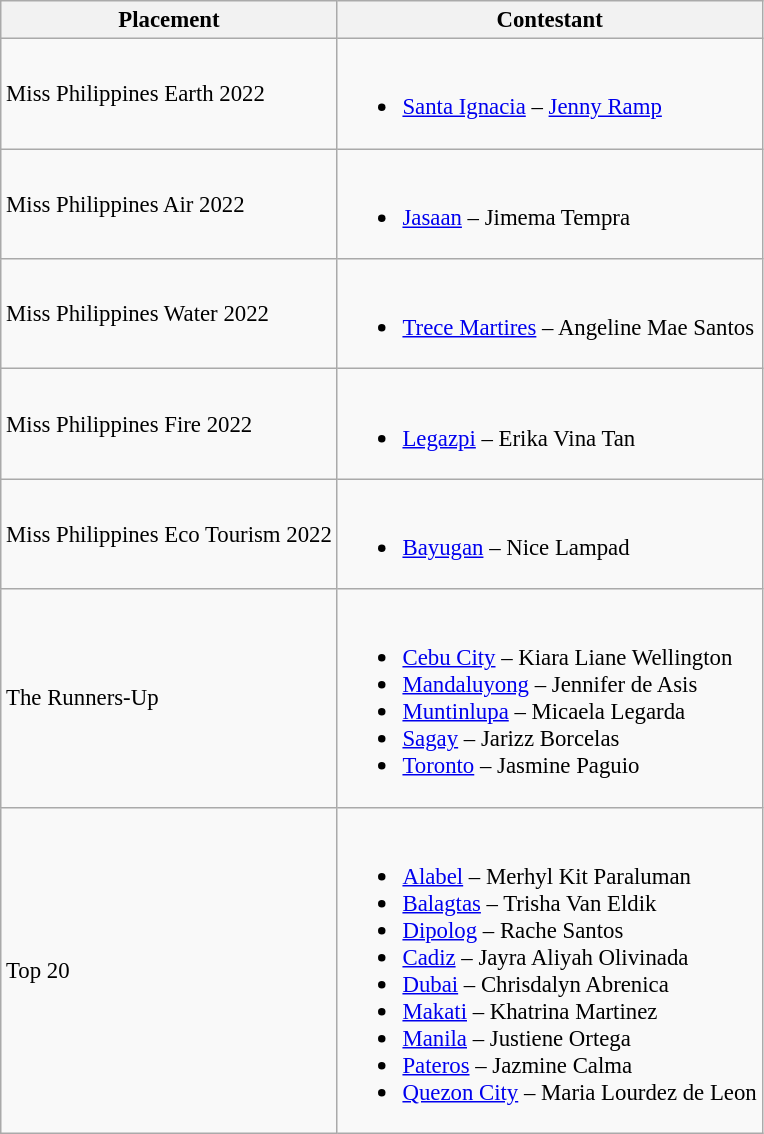<table class="wikitable sortable" style="font-size:95%;">
<tr>
<th>Placement</th>
<th>Contestant</th>
</tr>
<tr>
<td>Miss Philippines Earth 2022</td>
<td><br><ul><li><a href='#'>Santa Ignacia</a> – <a href='#'>Jenny Ramp</a></li></ul></td>
</tr>
<tr>
<td>Miss Philippines Air 2022</td>
<td><br><ul><li><a href='#'>Jasaan</a> – Jimema Tempra</li></ul></td>
</tr>
<tr>
<td>Miss Philippines Water 2022</td>
<td><br><ul><li><a href='#'>Trece Martires</a> – Angeline Mae Santos</li></ul></td>
</tr>
<tr>
<td>Miss Philippines Fire 2022</td>
<td><br><ul><li><a href='#'>Legazpi</a> – Erika Vina Tan</li></ul></td>
</tr>
<tr>
<td>Miss Philippines Eco Tourism 2022</td>
<td><br><ul><li><a href='#'>Bayugan</a> – Nice Lampad</li></ul></td>
</tr>
<tr>
<td>The Runners-Up</td>
<td><br><ul><li><a href='#'>Cebu City</a> – Kiara Liane Wellington</li><li><a href='#'>Mandaluyong</a> – Jennifer de Asis</li><li><a href='#'>Muntinlupa</a> – Micaela Legarda</li><li><a href='#'>Sagay</a> – Jarizz Borcelas</li><li><a href='#'>Toronto</a> – Jasmine Paguio</li></ul></td>
</tr>
<tr>
<td>Top 20</td>
<td><br><ul><li><a href='#'>Alabel</a> – Merhyl Kit Paraluman</li><li><a href='#'>Balagtas</a> – Trisha Van Eldik</li><li><a href='#'>Dipolog</a> – Rache Santos</li><li><a href='#'>Cadiz</a> – Jayra Aliyah Olivinada</li><li><a href='#'>Dubai</a> – Chrisdalyn Abrenica</li><li><a href='#'>Makati</a> – Khatrina Martinez</li><li><a href='#'>Manila</a> – Justiene Ortega</li><li><a href='#'>Pateros</a> – Jazmine Calma</li><li><a href='#'>Quezon City</a> – Maria Lourdez de Leon</li></ul></td>
</tr>
</table>
